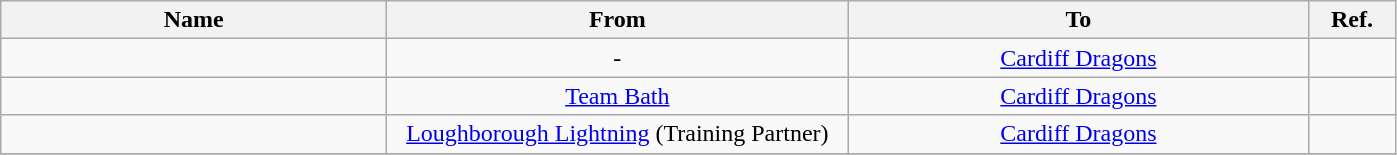<table class="wikitable sortable alternance" style="text-align:center">
<tr>
<th style="width:250px;">Name</th>
<th style="width:300px;">From</th>
<th style="width:300px;">To</th>
<th style="width:50px;">Ref.</th>
</tr>
<tr>
<td> </td>
<td>-</td>
<td> <a href='#'>Cardiff Dragons</a></td>
<td></td>
</tr>
<tr>
<td> </td>
<td> <a href='#'>Team Bath</a></td>
<td> <a href='#'>Cardiff Dragons</a></td>
<td></td>
</tr>
<tr>
<td> </td>
<td> <a href='#'>Loughborough Lightning</a> (Training Partner)</td>
<td> <a href='#'>Cardiff Dragons</a></td>
<td></td>
</tr>
<tr>
</tr>
</table>
